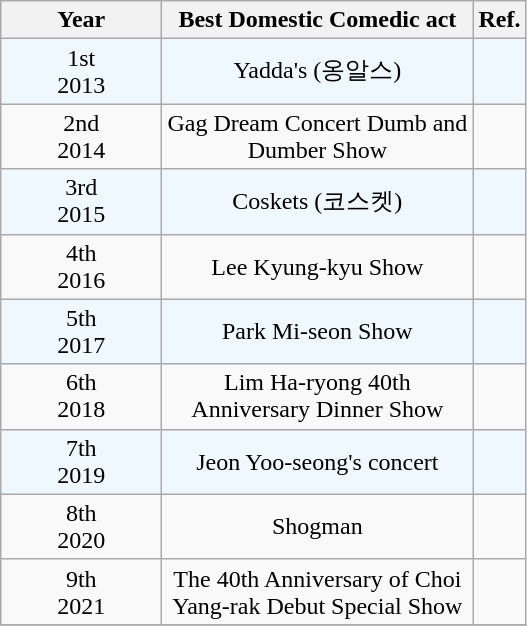<table class="wikitable sortable">
<tr>
<th style="width:100px">Year</th>
<th style="width:200px">Best Domestic Comedic act</th>
<th>Ref.</th>
</tr>
<tr align="center" style="background:#F0F8FF">
<td>1st<br>2013</td>
<td>Yadda's (옹알스)</td>
<td></td>
</tr>
<tr align="center">
<td>2nd<br>2014</td>
<td>Gag Dream Concert Dumb and Dumber Show</td>
<td></td>
</tr>
<tr align="center" style="background:#F0F8FF">
<td>3rd<br>2015</td>
<td>Coskets (코스켓)</td>
<td></td>
</tr>
<tr align="center">
<td>4th<br>2016</td>
<td>Lee Kyung-kyu Show</td>
<td></td>
</tr>
<tr align="center" style="background:#F0F8FF">
<td>5th<br>2017</td>
<td>Park Mi-seon Show</td>
<td></td>
</tr>
<tr align="center">
<td>6th<br>2018</td>
<td>Lim Ha-ryong 40th Anniversary Dinner Show</td>
<td></td>
</tr>
<tr align="center" style="background:#F0F8FF">
<td>7th<br>2019</td>
<td>Jeon Yoo-seong's concert</td>
<td></td>
</tr>
<tr align="center">
<td>8th<br>2020</td>
<td>Shogman</td>
<td></td>
</tr>
<tr align="center">
<td>9th<br>2021</td>
<td>The 40th Anniversary of Choi Yang-rak Debut Special Show</td>
<td></td>
</tr>
<tr>
</tr>
</table>
